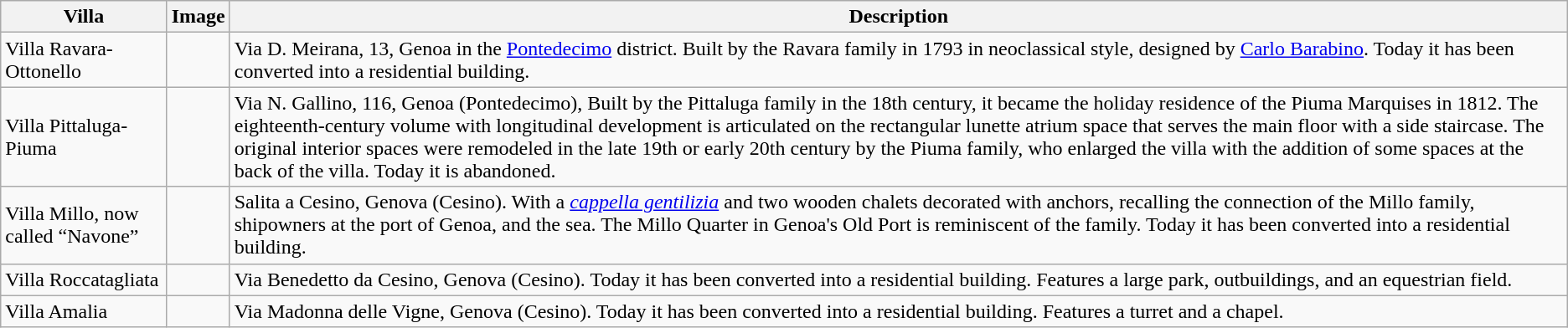<table class="wikitable sortable">
<tr>
<th>Villa</th>
<th>Image</th>
<th>Description</th>
</tr>
<tr>
<td>Villa Ravara-Ottonello</td>
<td></td>
<td>Via D. Meirana, 13, Genoa in the <a href='#'>Pontedecimo</a> district. Built by the Ravara family in 1793 in neoclassical style, designed by <a href='#'>Carlo Barabino</a>. Today it has been converted into a residential building.</td>
</tr>
<tr>
<td>Villa Pittaluga-Piuma</td>
<td></td>
<td>Via N. Gallino, 116, Genoa (Pontedecimo), Built by the Pittaluga family in the 18th century, it became the holiday residence of the Piuma Marquises in 1812. The eighteenth-century volume with longitudinal development is articulated on the rectangular lunette atrium space that serves the main floor with a side staircase. The original interior spaces were remodeled in the late 19th or early 20th century by the Piuma family, who enlarged the villa with the addition of some spaces at the back of the villa. Today it is abandoned.</td>
</tr>
<tr>
<td>Villa Millo, now called “Navone”</td>
<td></td>
<td>Salita a Cesino, Genova (Cesino). With a <em><a href='#'>cappella gentilizia</a></em> and two wooden chalets decorated with anchors, recalling the connection of the Millo family, shipowners at the port of Genoa, and the sea. The Millo Quarter in Genoa's Old Port is reminiscent of the family. Today it has been converted into a residential building.</td>
</tr>
<tr>
<td>Villa Roccatagliata</td>
<td Villa_Roccatagliata_Cesino.png></td>
<td>Via Benedetto da Cesino, Genova (Cesino). Today it has been converted into a residential building. Features a large park, outbuildings, and an equestrian field.</td>
</tr>
<tr>
<td>Villa Amalia</td>
<td></td>
<td>Via Madonna delle Vigne, Genova (Cesino). Today it has been converted into a residential building. Features a turret and a chapel.</td>
</tr>
</table>
